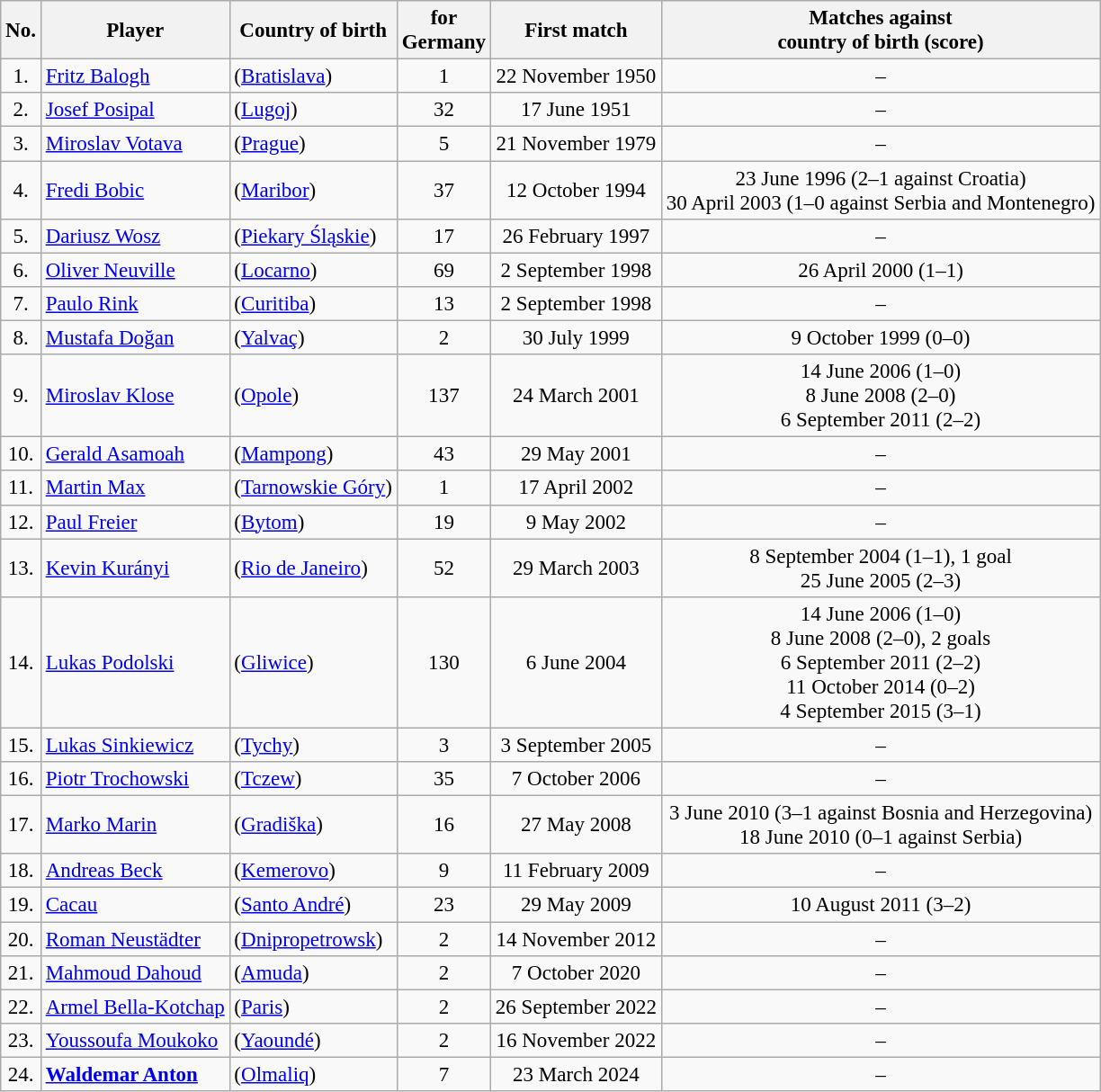<table class="wikitable sortable nowrap" style="text-align:center;font-size:96%">
<tr>
<th>No.</th>
<th>Player</th>
<th>Country of birth</th>
<th> for<br>Germany</th>
<th>First match</th>
<th>Matches against<br>country of birth (score)</th>
</tr>
<tr>
<td>1.</td>
<td style="text-align:left"><a href='#'>Fritz Balogh</a></td>
<td style="text-align:left"> (<a href='#'>Bratislava</a>)</td>
<td>1</td>
<td>22 November 1950</td>
<td>–</td>
</tr>
<tr>
<td>2.</td>
<td style="text-align:left"><a href='#'>Josef Posipal</a></td>
<td style="text-align:left"> (<a href='#'>Lugoj</a>)</td>
<td>32</td>
<td>17 June 1951</td>
<td>–</td>
</tr>
<tr>
<td>3.</td>
<td style="text-align:left"><a href='#'>Miroslav Votava</a></td>
<td style="text-align:left"> (<a href='#'>Prague</a>)</td>
<td>5</td>
<td>21 November 1979</td>
<td>–</td>
</tr>
<tr>
<td>4.</td>
<td style="text-align:left"><a href='#'>Fredi Bobic</a></td>
<td style="text-align:left"> (<a href='#'>Maribor</a>)</td>
<td>37</td>
<td>12 October 1994</td>
<td>23 June 1996 (2–1 against Croatia)<br>30 April 2003 (1–0 against Serbia and Montenegro)</td>
</tr>
<tr>
<td>5.</td>
<td style="text-align:left"><a href='#'>Dariusz Wosz</a></td>
<td style="text-align:left"> (<a href='#'>Piekary Śląskie</a>)</td>
<td>17</td>
<td>26 February 1997</td>
<td>–</td>
</tr>
<tr>
<td>6.</td>
<td style="text-align:left"><a href='#'>Oliver Neuville</a></td>
<td style="text-align:left"> (<a href='#'>Locarno</a>)</td>
<td>69</td>
<td>2 September 1998</td>
<td>26 April 2000 (1–1)</td>
</tr>
<tr>
<td>7.</td>
<td style="text-align:left"><a href='#'>Paulo Rink</a></td>
<td style="text-align:left"> (<a href='#'>Curitiba</a>)</td>
<td>13</td>
<td>2 September 1998</td>
<td>–</td>
</tr>
<tr>
<td>8.</td>
<td style="text-align:left"><a href='#'>Mustafa Doğan</a></td>
<td style="text-align:left"> (<a href='#'>Yalvaç</a>)</td>
<td>2</td>
<td>30 July 1999</td>
<td>9 October 1999 (0–0)</td>
</tr>
<tr>
<td>9.</td>
<td style="text-align:left"><a href='#'>Miroslav Klose</a></td>
<td style="text-align:left"> (<a href='#'>Opole</a>)</td>
<td>137</td>
<td>24 March 2001</td>
<td>14 June 2006 (1–0)<br>8 June 2008 (2–0)<br>6 September 2011 (2–2)</td>
</tr>
<tr>
<td>10.</td>
<td style="text-align:left"><a href='#'>Gerald Asamoah</a></td>
<td style="text-align:left"> (<a href='#'>Mampong</a>)</td>
<td>43</td>
<td>29 May 2001</td>
<td>–</td>
</tr>
<tr>
<td>11.</td>
<td style="text-align:left"><a href='#'>Martin Max</a></td>
<td style="text-align:left"> (<a href='#'>Tarnowskie Góry</a>)</td>
<td>1</td>
<td>17 April 2002</td>
<td>–</td>
</tr>
<tr>
<td>12.</td>
<td style="text-align:left"><a href='#'>Paul Freier</a></td>
<td style="text-align:left"> (<a href='#'>Bytom</a>)</td>
<td>19</td>
<td>9 May 2002</td>
<td>–</td>
</tr>
<tr>
<td>13.</td>
<td style="text-align:left"><a href='#'>Kevin Kurányi</a></td>
<td style="text-align:left"> (<a href='#'>Rio de Janeiro</a>)</td>
<td>52</td>
<td>29 March 2003</td>
<td>8 September 2004 (1–1), 1 goal<br>25 June 2005 (2–3)</td>
</tr>
<tr>
<td>14.</td>
<td style="text-align:left"><a href='#'>Lukas Podolski</a></td>
<td style="text-align:left"> (<a href='#'>Gliwice</a>)</td>
<td>130</td>
<td>6 June 2004</td>
<td>14 June 2006 (1–0)<br>8 June 2008 (2–0), 2 goals<br>6 September 2011 (2–2)<br>11 October 2014 (0–2)<br>4 September 2015 (3–1)</td>
</tr>
<tr>
<td>15.</td>
<td style="text-align:left"><a href='#'>Lukas Sinkiewicz</a></td>
<td style="text-align:left"> (<a href='#'>Tychy</a>)</td>
<td>3</td>
<td>3 September 2005</td>
<td>–</td>
</tr>
<tr>
<td>16.</td>
<td style="text-align:left"><a href='#'>Piotr Trochowski</a></td>
<td style="text-align:left"> (<a href='#'>Tczew</a>)</td>
<td>35</td>
<td>7 October 2006</td>
<td>–</td>
</tr>
<tr>
<td>17.</td>
<td style="text-align:left"><a href='#'>Marko Marin</a></td>
<td style="text-align:left"> (<a href='#'>Gradiška</a>)</td>
<td>16</td>
<td>27 May 2008</td>
<td>3 June 2010 (3–1 against Bosnia and Herzegovina)<br>18 June 2010 (0–1 against Serbia)</td>
</tr>
<tr>
<td>18.</td>
<td style="text-align:left"><a href='#'>Andreas Beck</a></td>
<td style="text-align:left"> (<a href='#'>Kemerovo</a>)</td>
<td>9</td>
<td>11 February 2009</td>
<td>–</td>
</tr>
<tr>
<td>19.</td>
<td style="text-align:left"><a href='#'>Cacau</a></td>
<td style="text-align:left"> (<a href='#'>Santo André</a>)</td>
<td>23</td>
<td>29 May 2009</td>
<td>10 August 2011 (3–2)</td>
</tr>
<tr>
<td>20.</td>
<td style="text-align:left"><a href='#'>Roman Neustädter</a></td>
<td style="text-align:left"> (<a href='#'>Dnipropetrowsk</a>)</td>
<td>2</td>
<td>14 November 2012</td>
<td>–</td>
</tr>
<tr>
<td>21.</td>
<td style="text-align:left"><a href='#'>Mahmoud Dahoud</a></td>
<td style="text-align:left"> (<a href='#'>Amuda</a>)</td>
<td>2</td>
<td>7 October 2020</td>
<td>–</td>
</tr>
<tr>
<td>22.</td>
<td style="text-align:left"><a href='#'>Armel Bella-Kotchap</a></td>
<td style="text-align:left"> (<a href='#'>Paris</a>)</td>
<td>2</td>
<td>26 September 2022</td>
<td>–</td>
</tr>
<tr>
<td>23.</td>
<td style="text-align:left"><a href='#'>Youssoufa Moukoko</a></td>
<td style="text-align:left"> (<a href='#'>Yaoundé</a>)</td>
<td>2</td>
<td>16 November 2022</td>
<td>–</td>
</tr>
<tr>
<td>24.</td>
<td style="text-align:left"><strong><a href='#'>Waldemar Anton</a></strong></td>
<td style="text-align:left"> (<a href='#'>Olmaliq</a>)</td>
<td>7</td>
<td>23 March 2024</td>
<td>–</td>
</tr>
</table>
